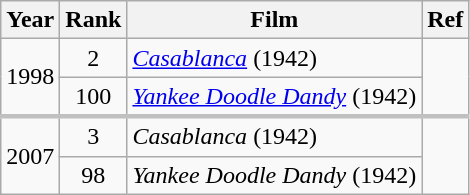<table class="wikitable">
<tr>
<th scope="col">Year</th>
<th scope="col">Rank</th>
<th scope="col">Film</th>
<th scope="col">Ref</th>
</tr>
<tr>
<td scope="row" align=center rowspan=2>1998</td>
<td align=center>2</td>
<td><em><a href='#'>Casablanca</a></em> (1942)</td>
<td align=center rowspan=2></td>
</tr>
<tr>
<td scope="row" align=center>100</td>
<td><em><a href='#'>Yankee Doodle Dandy</a></em> (1942)</td>
</tr>
<tr style="border-top: 3px solid silver;">
<td scope="row" align=center rowspan=2>2007</td>
<td align=center>3</td>
<td><em>Casablanca</em> (1942)</td>
<td align=center rowspan=2></td>
</tr>
<tr>
<td scope="row" align=center>98</td>
<td><em>Yankee Doodle Dandy</em> (1942)</td>
</tr>
</table>
